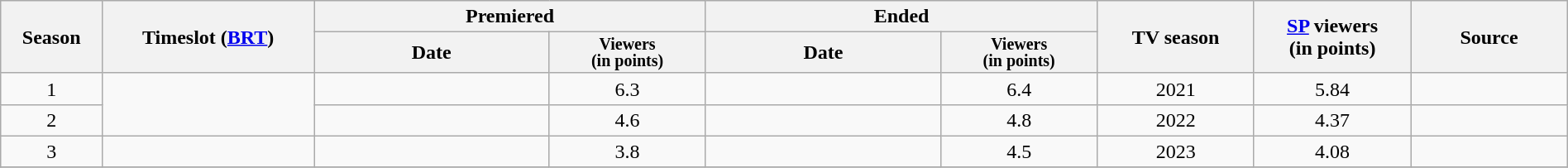<table class="wikitable" style="text-align:center; width:100%;">
<tr>
<th rowspan=2>Season</th>
<th rowspan=2>Timeslot (<a href='#'>BRT</a>)</th>
<th colspan=2 width="25%">Premiered</th>
<th colspan=2 width="25%">Ended</th>
<th rowspan=2 width="10%">TV season</th>
<th rowspan=2 width="10%"><a href='#'>SP</a> viewers<br>(in points)</th>
<th rowspan=2 width="10%">Source</th>
</tr>
<tr>
<th>Date</th>
<th span style="width:10%; font-size:smaller; font-weight:bold; line-height:100%;">Viewers<br>(in points)</th>
<th>Date</th>
<th span style="width:10%; font-size:smaller; font-weight:bold; line-height:100%;">Viewers<br>(in points)</th>
</tr>
<tr>
<td>1</td>
<td rowspan=2></td>
<td></td>
<td>6.3</td>
<td></td>
<td>6.4</td>
<td>2021</td>
<td>5.84</td>
<td><br></td>
</tr>
<tr>
<td>2</td>
<td></td>
<td>4.6</td>
<td></td>
<td>4.8</td>
<td>2022</td>
<td>4.37</td>
<td><br></td>
</tr>
<tr>
<td>3</td>
<td></td>
<td></td>
<td>3.8</td>
<td></td>
<td>4.5</td>
<td>2023</td>
<td>4.08</td>
<td><br></td>
</tr>
<tr>
</tr>
</table>
